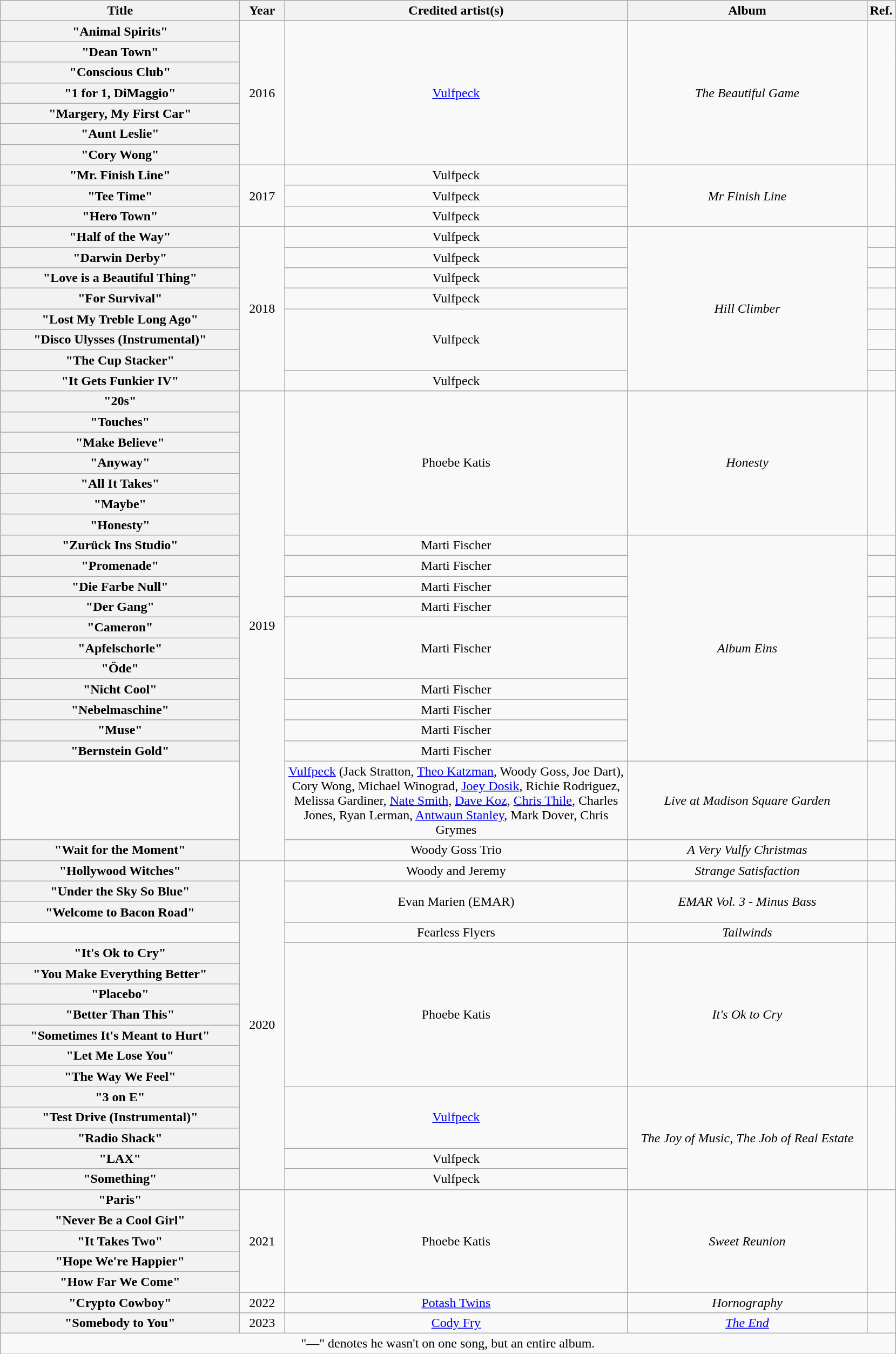<table class="wikitable plainrowheaders" style="text-align:center;">
<tr>
<th scope="col" style="width:18em;">Title</th>
<th scope="col" style="width:3em;">Year</th>
<th scope="col" style="width:26em;">Credited artist(s)</th>
<th scope="col" style="width:18em;">Album</th>
<th scope="col" style="width:0em;">Ref.</th>
</tr>
<tr>
<th scope="row">"Animal Spirits"</th>
<td rowspan=7>2016</td>
<td rowspan=7><a href='#'>Vulfpeck</a></td>
<td rowspan=7><em>The Beautiful Game</em></td>
<td rowspan=7></td>
</tr>
<tr>
<th scope="row">"Dean Town"</th>
</tr>
<tr>
<th scope="row">"Conscious Club"</th>
</tr>
<tr>
<th scope="row">"1 for 1, DiMaggio"</th>
</tr>
<tr>
<th scope="row">"Margery, My First Car"</th>
</tr>
<tr>
<th scope="row">"Aunt Leslie"</th>
</tr>
<tr>
<th scope="row">"Cory Wong"</th>
</tr>
<tr>
<th scope="row">"Mr. Finish Line"</th>
<td rowspan=3>2017</td>
<td>Vulfpeck<br> </td>
<td rowspan=3><em>Mr Finish Line</em></td>
<td rowspan=3></td>
</tr>
<tr>
<th scope="row">"Tee Time"</th>
<td>Vulfpeck</td>
</tr>
<tr>
<th scope="row">"Hero Town"</th>
<td>Vulfpeck<br> </td>
</tr>
<tr>
<th scope="row">"Half of the Way"</th>
<td rowspan=8>2018</td>
<td>Vulfpeck<br> </td>
<td rowspan=8><em>Hill Climber</em></td>
<td></td>
</tr>
<tr>
<th scope="row">"Darwin Derby"</th>
<td>Vulfpeck</td>
<td></td>
</tr>
<tr>
<th scope="row">"Love is a Beautiful Thing"</th>
<td>Vulfpeck<br> </td>
<td></td>
</tr>
<tr>
<th scope="row">"For Survival"</th>
<td>Vulfpeck<br> </td>
<td></td>
</tr>
<tr>
<th scope="row">"Lost My Treble Long Ago"</th>
<td rowspan=3>Vulfpeck</td>
<td></td>
</tr>
<tr>
<th scope="row">"Disco Ulysses (Instrumental)"</th>
<td></td>
</tr>
<tr>
<th scope="row">"The Cup Stacker"</th>
<td></td>
</tr>
<tr>
<th scope="row">"It Gets Funkier IV"</th>
<td>Vulfpeck<br> </td>
<td></td>
</tr>
<tr>
<th scope="row">"20s"</th>
<td rowspan=20>2019</td>
<td rowspan=7>Phoebe Katis</td>
<td rowspan=7><em>Honesty</em></td>
<td rowspan=7></td>
</tr>
<tr>
<th scope="row">"Touches"</th>
</tr>
<tr>
<th scope="row">"Make Believe"</th>
</tr>
<tr>
<th scope="row">"Anyway"</th>
</tr>
<tr>
<th scope="row">"All It Takes"</th>
</tr>
<tr>
<th scope="row">"Maybe"</th>
</tr>
<tr>
<th scope="row">"Honesty"</th>
</tr>
<tr>
<th scope="row">"Zurück Ins Studio"</th>
<td>Marti Fischer</td>
<td rowspan=11><em>Album Eins</em></td>
<td></td>
</tr>
<tr>
<th scope="row">"Promenade"</th>
<td>Marti Fischer<br> </td>
<td></td>
</tr>
<tr>
<th scope="row">"Die Farbe Null"</th>
<td>Marti Fischer</td>
<td></td>
</tr>
<tr>
<th scope="row">"Der Gang"</th>
<td>Marti Fischer<br> </td>
<td></td>
</tr>
<tr>
<th scope="row">"Cameron"</th>
<td rowspan=3>Marti Fischer</td>
<td></td>
</tr>
<tr>
<th scope="row">"Apfelschorle"</th>
<td></td>
</tr>
<tr>
<th scope="row">"Öde"</th>
<td></td>
</tr>
<tr>
<th scope="row">"Nicht Cool"</th>
<td>Marti Fischer<br> </td>
<td></td>
</tr>
<tr>
<th scope="row">"Nebelmaschine"</th>
<td>Marti Fischer</td>
<td></td>
</tr>
<tr>
<th scope="row">"Muse"</th>
<td>Marti Fischer<br> </td>
<td></td>
</tr>
<tr>
<th scope="row">"Bernstein Gold"</th>
<td>Marti Fischer</td>
<td></td>
</tr>
<tr>
<td></td>
<td><a href='#'>Vulfpeck</a> (Jack Stratton, <a href='#'>Theo Katzman</a>, Woody Goss, Joe Dart), Cory Wong, Michael Winograd, <a href='#'>Joey Dosik</a>, Richie Rodriguez, Melissa Gardiner, <a href='#'>Nate Smith</a>, <a href='#'>Dave Koz</a>, <a href='#'>Chris Thile</a>, Charles Jones, Ryan Lerman, <a href='#'>Antwaun Stanley</a>, Mark Dover, Chris Grymes</td>
<td><em>Live at Madison Square Garden</em></td>
<td></td>
</tr>
<tr>
<th scope="row">"Wait for the Moment"</th>
<td>Woody Goss Trio</td>
<td><em>A Very Vulfy Christmas</em></td>
<td></td>
</tr>
<tr>
<th scope="row">"Hollywood Witches"</th>
<td rowspan=16>2020</td>
<td>Woody and Jeremy</td>
<td><em>Strange Satisfaction</em></td>
<td></td>
</tr>
<tr>
<th scope="row">"Under the Sky So Blue"</th>
<td rowspan=2>Evan Marien (EMAR)</td>
<td rowspan=2><em>EMAR Vol. 3 - Minus Bass</em></td>
<td rowspan=2></td>
</tr>
<tr>
<th scope="row">"Welcome to Bacon Road"</th>
</tr>
<tr>
<td></td>
<td>Fearless Flyers</td>
<td><em>Tailwinds</em></td>
</tr>
<tr>
<th scope="row">"It's Ok to Cry"</th>
<td rowspan=7>Phoebe Katis</td>
<td rowspan=7><em>It's Ok to Cry</em></td>
<td rowspan=7></td>
</tr>
<tr>
<th scope="row">"You Make Everything Better"</th>
</tr>
<tr>
<th scope="row">"Placebo"</th>
</tr>
<tr>
<th scope="row">"Better Than This"</th>
</tr>
<tr>
<th scope="row">"Sometimes It's Meant to Hurt"</th>
</tr>
<tr>
<th scope="row">"Let Me Lose You"</th>
</tr>
<tr>
<th scope="row">"The Way We Feel"</th>
</tr>
<tr>
<th scope="row">"3 on E"</th>
<td rowspan=3><a href='#'>Vulfpeck</a></td>
<td rowspan=5><em>The Joy of Music, The Job of Real Estate</em></td>
</tr>
<tr>
<th scope="row">"Test Drive (Instrumental)"</th>
</tr>
<tr>
<th scope="row">"Radio Shack"</th>
</tr>
<tr>
<th scope="row">"LAX"</th>
<td>Vulfpeck<br> </td>
</tr>
<tr>
<th scope="row">"Something"</th>
<td>Vulfpeck</td>
</tr>
<tr>
<th scope="row">"Paris"</th>
<td rowspan=5>2021</td>
<td rowspan=5>Phoebe Katis</td>
<td rowspan=5><em>Sweet Reunion</em></td>
<td rowspan=5></td>
</tr>
<tr>
<th scope="row">"Never Be a Cool Girl"</th>
</tr>
<tr>
<th scope="row">"It Takes Two"</th>
</tr>
<tr>
<th scope="row">"Hope We're Happier"</th>
</tr>
<tr>
<th scope="row">"How Far We Come"</th>
</tr>
<tr>
<th scope="row">"Crypto Cowboy"</th>
<td>2022</td>
<td><a href='#'>Potash Twins</a><br> </td>
<td><em>Hornography</em></td>
<td></td>
</tr>
<tr>
<th scope="row">"Somebody to You"</th>
<td>2023</td>
<td><a href='#'>Cody Fry</a><br> </td>
<td><em><a href='#'>The End</a></em></td>
</tr>
<tr>
<td style=text-align:center" colspan="12" style="font-size: 8pt">"—" denotes he wasn't on one song, but an entire album.</td>
</tr>
</table>
